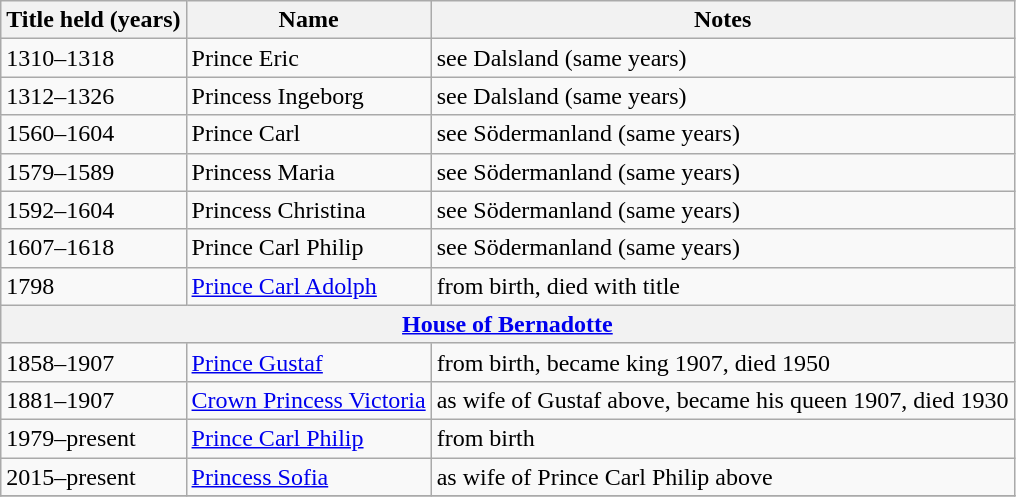<table class="wikitable">
<tr>
<th><strong>Title held (years)</strong></th>
<th><strong>Name</strong></th>
<th><strong>Notes</strong></th>
</tr>
<tr>
<td>1310–1318</td>
<td>Prince Eric</td>
<td>see Dalsland (same years)</td>
</tr>
<tr>
<td>1312–1326</td>
<td>Princess Ingeborg</td>
<td>see Dalsland (same years)</td>
</tr>
<tr>
<td>1560–1604</td>
<td>Prince Carl</td>
<td>see Södermanland (same years)</td>
</tr>
<tr>
<td>1579–1589</td>
<td>Princess Maria</td>
<td>see Södermanland (same years)</td>
</tr>
<tr>
<td>1592–1604</td>
<td>Princess Christina</td>
<td>see Södermanland (same years)</td>
</tr>
<tr>
<td>1607–1618</td>
<td>Prince Carl Philip</td>
<td>see Södermanland (same years)</td>
</tr>
<tr>
<td>1798</td>
<td><a href='#'>Prince Carl Adolph</a></td>
<td>from birth, died with title</td>
</tr>
<tr>
<th colspan=3><a href='#'>House of Bernadotte</a></th>
</tr>
<tr>
<td>1858–1907</td>
<td><a href='#'>Prince Gustaf</a></td>
<td>from birth, became king 1907, died 1950</td>
</tr>
<tr>
<td>1881–1907</td>
<td><a href='#'>Crown Princess Victoria</a></td>
<td>as wife of Gustaf above, became his queen 1907, died 1930</td>
</tr>
<tr>
<td>1979–present</td>
<td><a href='#'>Prince Carl Philip</a></td>
<td>from birth</td>
</tr>
<tr>
<td>2015–present</td>
<td><a href='#'>Princess Sofia</a></td>
<td>as wife of Prince Carl Philip above</td>
</tr>
<tr>
</tr>
</table>
